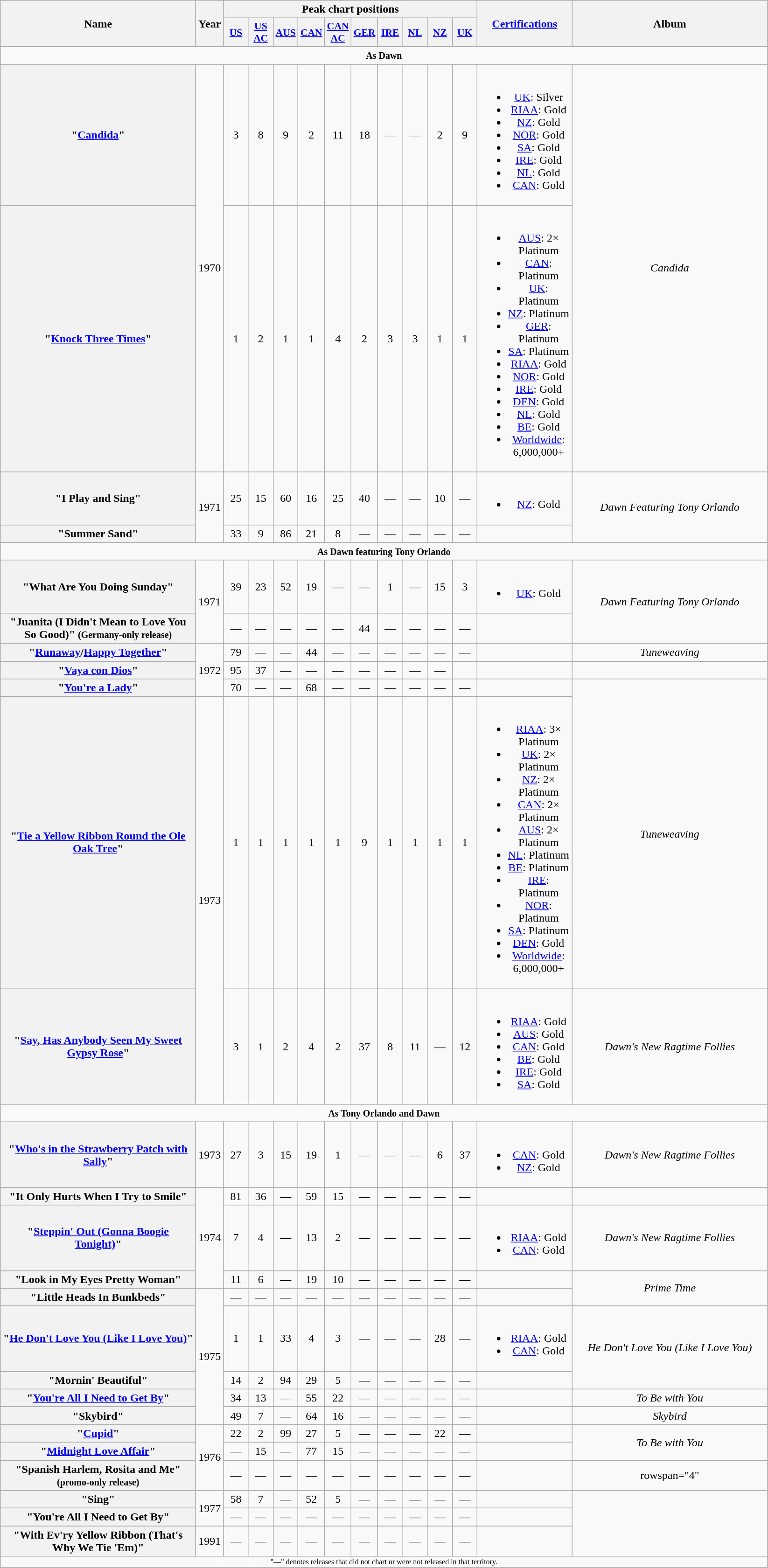<table class="wikitable plainrowheaders" style="text-align:center;" border="1">
<tr>
<th rowspan="2" style="width:17em;">Name</th>
<th rowspan="2" style="width:2em;">Year</th>
<th colspan="10">Peak chart positions</th>
<th scope="col" rowspan="2" style="width:8em;"><a href='#'>Certifications</a></th>
<th rowspan="2" style="width:17em;">Album</th>
</tr>
<tr>
<th scope="col" style="width:2em;font-size:90%;"><a href='#'>US</a><br></th>
<th scope="col" style="width:2em;font-size:90%;"><a href='#'>US AC</a><br></th>
<th scope="col" style="width:2em;font-size:90%;"><a href='#'>AUS</a><br></th>
<th scope="col" style="width:2em;font-size:90%;"><a href='#'>CAN</a><br></th>
<th scope="col" style="width:2em;font-size:90%;"><a href='#'>CAN AC</a><br></th>
<th scope="col" style="width:2em;font-size:90%;"><a href='#'>GER</a><br></th>
<th scope="col" style="width:2em;font-size:90%;"><a href='#'>IRE</a><br></th>
<th scope="col" style="width:2em;font-size:90%;"><a href='#'>NL</a><br></th>
<th scope="col" style="width:2em;font-size:90%;"><a href='#'>NZ</a><br></th>
<th scope="col" style="width:2em;font-size:90%;"><a href='#'>UK</a><br></th>
</tr>
<tr>
<td colspan="14" align="center"><small><strong>As Dawn</strong></small></td>
</tr>
<tr>
<th scope="row">"<a href='#'>Candida</a>"</th>
<td rowspan="2">1970</td>
<td>3</td>
<td>8</td>
<td>9</td>
<td>2</td>
<td>11</td>
<td>18</td>
<td>—</td>
<td>—</td>
<td>2</td>
<td>9</td>
<td><br><ul><li><a href='#'>UK</a>: Silver</li><li><a href='#'>RIAA</a>: Gold</li><li><a href='#'>NZ</a>: Gold</li><li><a href='#'>NOR</a>: Gold</li><li><a href='#'>SA</a>: Gold</li><li><a href='#'>IRE</a>: Gold</li><li><a href='#'>NL</a>: Gold</li><li><a href='#'>CAN</a>: Gold</li></ul></td>
<td rowspan=2><em>Candida</em></td>
</tr>
<tr>
<th scope="row">"<a href='#'>Knock Three Times</a>"</th>
<td>1</td>
<td>2</td>
<td>1</td>
<td>1</td>
<td>4</td>
<td>2</td>
<td>3</td>
<td>3</td>
<td>1</td>
<td>1</td>
<td><br><ul><li><a href='#'>AUS</a>: 2× Platinum</li><li><a href='#'>CAN</a>: Platinum</li><li><a href='#'>UK</a>: Platinum</li><li><a href='#'>NZ</a>: Platinum</li><li><a href='#'>GER</a>: Platinum</li><li><a href='#'>SA</a>: Platinum</li><li><a href='#'>RIAA</a>: Gold</li><li><a href='#'>NOR</a>: Gold</li><li><a href='#'>IRE</a>: Gold</li><li><a href='#'>DEN</a>: Gold</li><li><a href='#'>NL</a>: Gold</li><li><a href='#'>BE</a>: Gold</li><li><a href='#'>Worldwide</a>: 6,000,000+</li></ul></td>
</tr>
<tr>
<th scope="row">"I Play and Sing"</th>
<td rowspan="2">1971</td>
<td>25</td>
<td>15</td>
<td>60</td>
<td>16</td>
<td>25</td>
<td>40</td>
<td>—</td>
<td>—</td>
<td>10</td>
<td>—</td>
<td><br><ul><li><a href='#'>NZ</a>: Gold</li></ul></td>
<td rowspan="2"><em>Dawn Featuring Tony Orlando</em></td>
</tr>
<tr>
<th scope="row">"Summer Sand"</th>
<td>33</td>
<td>9</td>
<td>86</td>
<td>21</td>
<td>8</td>
<td>—</td>
<td>—</td>
<td>—</td>
<td>—</td>
<td>—</td>
<td></td>
</tr>
<tr>
<td colspan="14" align="center"><small><strong>As Dawn featuring Tony Orlando</strong></small></td>
</tr>
<tr>
<th scope="row">"What Are You Doing Sunday"</th>
<td rowspan="2">1971</td>
<td>39</td>
<td>23</td>
<td>52</td>
<td>19</td>
<td>—</td>
<td>—</td>
<td>1</td>
<td>—</td>
<td>15</td>
<td>3</td>
<td><br><ul><li><a href='#'>UK</a>: Gold</li></ul></td>
<td rowspan="2"><em>Dawn Featuring Tony Orlando</em></td>
</tr>
<tr>
<th scope="row">"Juanita (I Didn't Mean to Love You So Good)" <small>(Germany-only release)</small></th>
<td align="center" valign="center">—</td>
<td>—</td>
<td>—</td>
<td>—</td>
<td>—</td>
<td>44</td>
<td>—</td>
<td>—</td>
<td>—</td>
<td>—</td>
<td></td>
</tr>
<tr>
<th scope="row">"<a href='#'>Runaway</a>/<a href='#'>Happy Together</a>"</th>
<td rowspan="3">1972</td>
<td>79</td>
<td>—</td>
<td>—</td>
<td>44</td>
<td>—</td>
<td>—</td>
<td>—</td>
<td>—</td>
<td>—</td>
<td>—</td>
<td></td>
<td><em>Tuneweaving</em></td>
</tr>
<tr>
<th scope="row">"<a href='#'>Vaya con Dios</a>"</th>
<td>95</td>
<td>37</td>
<td>—</td>
<td>—</td>
<td>—</td>
<td>—</td>
<td>—</td>
<td>—</td>
<td>—</td>
<td></td>
<td></td>
<td></td>
</tr>
<tr>
<th scope="row">"<a href='#'>You're a Lady</a>"</th>
<td>70</td>
<td>—</td>
<td>—</td>
<td>68</td>
<td>—</td>
<td>—</td>
<td>—</td>
<td>—</td>
<td>—</td>
<td>—</td>
<td></td>
<td rowspan="2"><em>Tuneweaving</em></td>
</tr>
<tr>
<th scope="row">"<a href='#'>Tie a Yellow Ribbon Round the Ole Oak Tree</a>"</th>
<td rowspan="2">1973</td>
<td>1</td>
<td>1</td>
<td>1</td>
<td>1</td>
<td>1</td>
<td>9</td>
<td>1</td>
<td>1</td>
<td>1</td>
<td>1</td>
<td><br><ul><li><a href='#'>RIAA</a>: 3× Platinum</li><li><a href='#'>UK</a>: 2× Platinum</li><li><a href='#'>NZ</a>: 2× Platinum</li><li><a href='#'>CAN</a>: 2× Platinum</li><li><a href='#'>AUS</a>: 2× Platinum</li><li><a href='#'>NL</a>: Platinum</li><li><a href='#'>BE</a>: Platinum</li><li><a href='#'>IRE</a>: Platinum</li><li><a href='#'>NOR</a>: Platinum</li><li><a href='#'>SA</a>: Platinum</li><li><a href='#'>DEN</a>: Gold</li><li><a href='#'>Worldwide</a>: 6,000,000+</li></ul></td>
</tr>
<tr>
<th scope="row">"<a href='#'>Say, Has Anybody Seen My Sweet Gypsy Rose</a>"</th>
<td>3</td>
<td>1</td>
<td>2</td>
<td>4</td>
<td>2</td>
<td>37</td>
<td>8</td>
<td>11</td>
<td>—</td>
<td>12</td>
<td><br><ul><li><a href='#'>RIAA</a>: Gold</li><li><a href='#'>AUS</a>: Gold</li><li><a href='#'>CAN</a>: Gold</li><li><a href='#'>BE</a>: Gold</li><li><a href='#'>IRE</a>: Gold</li><li><a href='#'>SA</a>: Gold</li></ul></td>
<td><em>Dawn's New Ragtime Follies</em></td>
</tr>
<tr>
<td colspan="14" align="center"><small><strong>As Tony Orlando and Dawn</strong></small></td>
</tr>
<tr>
<th scope="row">"<a href='#'>Who's in the Strawberry Patch with Sally</a>"</th>
<td rowspan="1">1973</td>
<td>27</td>
<td>3</td>
<td>15</td>
<td>19</td>
<td>1</td>
<td>—</td>
<td>—</td>
<td>—</td>
<td>6</td>
<td>37</td>
<td><br><ul><li><a href='#'>CAN</a>: Gold</li><li><a href='#'>NZ</a>: Gold</li></ul></td>
<td><em>Dawn's New Ragtime Follies</em></td>
</tr>
<tr>
<th scope="row">"It Only Hurts When I Try to Smile"</th>
<td rowspan="3">1974</td>
<td>81</td>
<td>36</td>
<td>—</td>
<td>59</td>
<td>15</td>
<td>—</td>
<td>—</td>
<td>—</td>
<td>—</td>
<td>—</td>
<td></td>
<td></td>
</tr>
<tr>
<th scope="row">"<a href='#'>Steppin' Out (Gonna Boogie Tonight)</a>"</th>
<td>7</td>
<td>4</td>
<td>—</td>
<td>13</td>
<td>2</td>
<td>—</td>
<td>—</td>
<td>—</td>
<td>—</td>
<td>—</td>
<td><br><ul><li><a href='#'>RIAA</a>: Gold</li><li><a href='#'>CAN</a>: Gold</li></ul></td>
<td><em>Dawn's New Ragtime Follies</em></td>
</tr>
<tr>
<th scope="row">"Look in My Eyes Pretty Woman"</th>
<td>11</td>
<td>6</td>
<td>—</td>
<td>19</td>
<td>10</td>
<td>—</td>
<td>—</td>
<td>—</td>
<td>—</td>
<td>—</td>
<td></td>
<td rowspan="2"><em>Prime Time</em></td>
</tr>
<tr>
<th scope="row">"Little Heads In Bunkbeds"</th>
<td rowspan="5">1975</td>
<td>—</td>
<td>—</td>
<td>—</td>
<td>—</td>
<td>—</td>
<td>—</td>
<td>—</td>
<td>—</td>
<td>—</td>
<td>—</td>
<td></td>
</tr>
<tr>
<th scope="row">"<a href='#'>He Don't Love You (Like I Love You)</a>"</th>
<td>1</td>
<td>1</td>
<td>33</td>
<td>4</td>
<td>3</td>
<td>—</td>
<td>—</td>
<td>—</td>
<td>28</td>
<td>—</td>
<td><br><ul><li><a href='#'>RIAA</a>: Gold</li><li><a href='#'>CAN</a>: Gold</li></ul></td>
<td rowspan="2"><em>He Don't Love You (Like I Love You)</em></td>
</tr>
<tr>
<th scope="row">"Mornin' Beautiful"</th>
<td>14</td>
<td>2</td>
<td>94</td>
<td>29</td>
<td>5</td>
<td>—</td>
<td>—</td>
<td>—</td>
<td>—</td>
<td>—</td>
<td></td>
</tr>
<tr>
<th scope="row">"<a href='#'>You're All I Need to Get By</a>"</th>
<td>34</td>
<td>13</td>
<td>—</td>
<td>55</td>
<td>22</td>
<td>—</td>
<td>—</td>
<td>—</td>
<td>—</td>
<td>—</td>
<td></td>
<td><em>To Be with You</em></td>
</tr>
<tr>
<th scope="row">"Skybird"</th>
<td>49</td>
<td>7</td>
<td>—</td>
<td>64</td>
<td>16</td>
<td>—</td>
<td>—</td>
<td>—</td>
<td>—</td>
<td>—</td>
<td></td>
<td><em>Skybird</em></td>
</tr>
<tr>
<th scope="row">"<a href='#'>Cupid</a>"</th>
<td rowspan="3">1976</td>
<td>22</td>
<td>2</td>
<td>99</td>
<td>27</td>
<td>5</td>
<td>—</td>
<td>—</td>
<td>—</td>
<td>22</td>
<td>—</td>
<td></td>
<td rowspan="2"><em>To Be with You</em></td>
</tr>
<tr>
<th scope="row">"<a href='#'>Midnight Love Affair</a>"</th>
<td>—</td>
<td>15</td>
<td>—</td>
<td>77</td>
<td>15</td>
<td>—</td>
<td>—</td>
<td>—</td>
<td>—</td>
<td>—</td>
<td></td>
</tr>
<tr>
<th scope="row">"Spanish Harlem, Rosita and Me" <small>(promo-only release)</small></th>
<td>—</td>
<td>—</td>
<td>—</td>
<td>—</td>
<td>—</td>
<td>—</td>
<td>—</td>
<td>—</td>
<td>—</td>
<td>—</td>
<td></td>
<td>rowspan="4" </td>
</tr>
<tr>
<th scope="row">"Sing"</th>
<td rowspan="2">1977</td>
<td>58</td>
<td>7</td>
<td>—</td>
<td>52</td>
<td>5</td>
<td>—</td>
<td>—</td>
<td>—</td>
<td>—</td>
<td>—</td>
<td></td>
</tr>
<tr>
<th scope="row">"You're All I Need to Get By"</th>
<td align="center" valign="center">—</td>
<td>—</td>
<td>—</td>
<td>—</td>
<td>—</td>
<td>—</td>
<td>—</td>
<td>—</td>
<td>—</td>
<td>—</td>
<td></td>
</tr>
<tr>
</tr>
<tr>
<th scope="row">"With Ev'ry Yellow Ribbon (That's Why We Tie 'Em)"</th>
<td>1991</td>
<td>—</td>
<td>—</td>
<td>—</td>
<td>—</td>
<td>—</td>
<td>—</td>
<td>—</td>
<td>—</td>
<td>—</td>
<td>—</td>
<td></td>
</tr>
<tr>
<td colspan="14" style="font-size:8pt">"—" denotes releases that did not chart or were not released in that territory.</td>
</tr>
</table>
